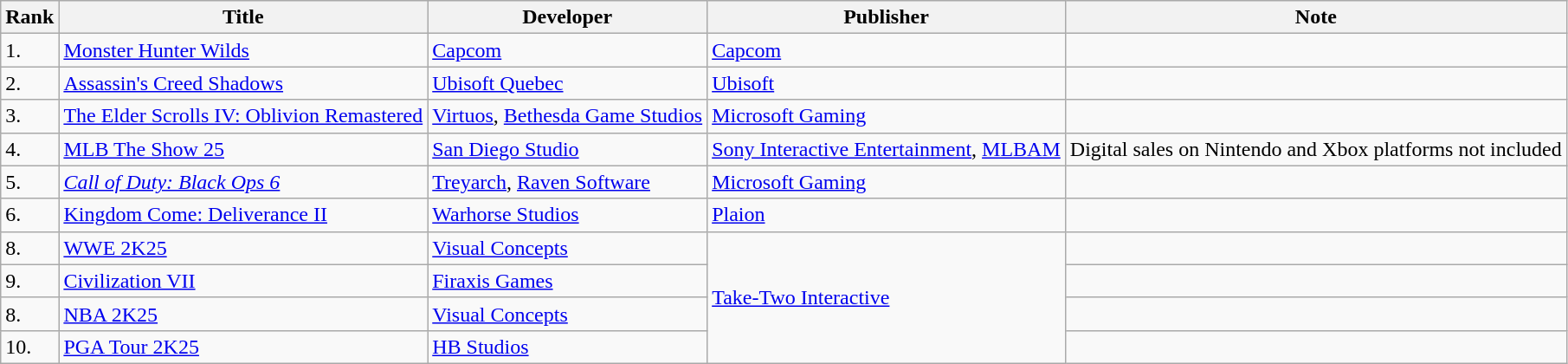<table class="wikitable">
<tr>
<th>Rank</th>
<th>Title</th>
<th>Developer</th>
<th>Publisher</th>
<th>Note</th>
</tr>
<tr>
<td>1.</td>
<td><a href='#'>Monster Hunter Wilds</a></td>
<td><a href='#'>Capcom</a></td>
<td><a href='#'>Capcom</a></td>
<td></td>
</tr>
<tr>
<td>2.</td>
<td><a href='#'>Assassin's Creed Shadows</a></td>
<td><a href='#'>Ubisoft Quebec</a></td>
<td><a href='#'>Ubisoft</a></td>
<td></td>
</tr>
<tr>
<td>3.</td>
<td><a href='#'>The Elder Scrolls IV: Oblivion Remastered</a></td>
<td><a href='#'>Virtuos</a>, <a href='#'>Bethesda Game Studios</a></td>
<td><a href='#'>Microsoft Gaming</a></td>
<td></td>
</tr>
<tr>
<td>4.</td>
<td><a href='#'>MLB The Show 25</a></td>
<td><a href='#'>San Diego Studio</a></td>
<td><a href='#'>Sony Interactive Entertainment</a>, <a href='#'>MLBAM</a></td>
<td>Digital sales on Nintendo and Xbox platforms not included</td>
</tr>
<tr>
<td>5.</td>
<td><em><a href='#'>Call of Duty: Black Ops 6</a></em></td>
<td><a href='#'>Treyarch</a>, <a href='#'>Raven Software</a></td>
<td><a href='#'>Microsoft Gaming</a></td>
<td></td>
</tr>
<tr>
<td>6.</td>
<td><a href='#'>Kingdom Come: Deliverance II</a></td>
<td><a href='#'>Warhorse Studios</a></td>
<td><a href='#'>Plaion</a></td>
<td></td>
</tr>
<tr>
<td>8.</td>
<td><a href='#'>WWE 2K25</a></td>
<td><a href='#'>Visual Concepts</a></td>
<td rowspan="4"><a href='#'>Take-Two Interactive</a></td>
<td></td>
</tr>
<tr>
<td>9.</td>
<td><a href='#'>Civilization VII</a></td>
<td><a href='#'>Firaxis Games</a></td>
<td></td>
</tr>
<tr>
<td>8.</td>
<td><a href='#'>NBA 2K25</a></td>
<td><a href='#'>Visual Concepts</a></td>
<td></td>
</tr>
<tr>
<td>10.</td>
<td><a href='#'>PGA Tour 2K25</a></td>
<td><a href='#'>HB Studios</a></td>
<td></td>
</tr>
</table>
